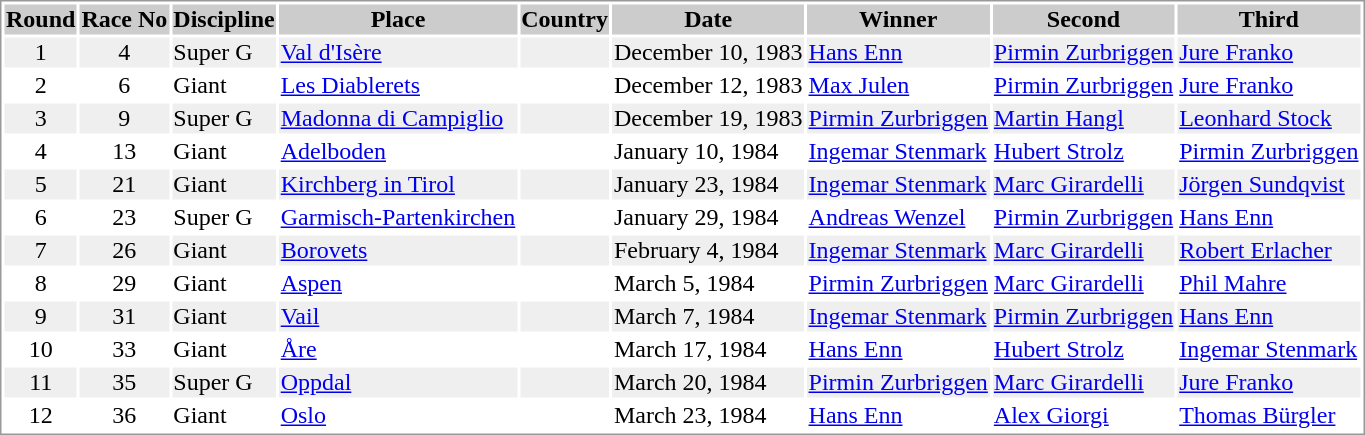<table border="0" style="border: 1px solid #999; background-color:#FFFFFF; text-align:center">
<tr align="center" bgcolor="#CCCCCC">
<th>Round</th>
<th>Race No</th>
<th>Discipline</th>
<th>Place</th>
<th>Country</th>
<th>Date</th>
<th>Winner</th>
<th>Second</th>
<th>Third</th>
</tr>
<tr bgcolor="#EFEFEF">
<td>1</td>
<td>4</td>
<td align="left">Super G</td>
<td align="left"><a href='#'>Val d'Isère</a></td>
<td align="left"></td>
<td align="left">December 10, 1983</td>
<td align="left"> <a href='#'>Hans Enn</a></td>
<td align="left"> <a href='#'>Pirmin Zurbriggen</a></td>
<td align="left"> <a href='#'>Jure Franko</a></td>
</tr>
<tr>
<td>2</td>
<td>6</td>
<td align="left">Giant</td>
<td align="left"><a href='#'>Les Diablerets</a></td>
<td align="left"></td>
<td align="left">December 12, 1983</td>
<td align="left"> <a href='#'>Max Julen</a></td>
<td align="left"> <a href='#'>Pirmin Zurbriggen</a></td>
<td align="left"> <a href='#'>Jure Franko</a></td>
</tr>
<tr bgcolor="#EFEFEF">
<td>3</td>
<td>9</td>
<td align="left">Super G</td>
<td align="left"><a href='#'>Madonna di Campiglio</a></td>
<td align="left"></td>
<td align="left">December 19, 1983</td>
<td align="left"> <a href='#'>Pirmin Zurbriggen</a></td>
<td align="left"> <a href='#'>Martin Hangl</a></td>
<td align="left"> <a href='#'>Leonhard Stock</a></td>
</tr>
<tr>
<td>4</td>
<td>13</td>
<td align="left">Giant</td>
<td align="left"><a href='#'>Adelboden</a></td>
<td align="left"></td>
<td align="left">January 10, 1984</td>
<td align="left"> <a href='#'>Ingemar Stenmark</a></td>
<td align="left"> <a href='#'>Hubert Strolz</a></td>
<td align="left"> <a href='#'>Pirmin Zurbriggen</a></td>
</tr>
<tr bgcolor="#EFEFEF">
<td>5</td>
<td>21</td>
<td align="left">Giant</td>
<td align="left"><a href='#'>Kirchberg in Tirol</a></td>
<td align="left"></td>
<td align="left">January 23, 1984</td>
<td align="left"> <a href='#'>Ingemar Stenmark</a></td>
<td align="left"> <a href='#'>Marc Girardelli</a></td>
<td align="left"> <a href='#'>Jörgen Sundqvist</a></td>
</tr>
<tr>
<td>6</td>
<td>23</td>
<td align="left">Super G</td>
<td align="left"><a href='#'>Garmisch-Partenkirchen</a></td>
<td align="left"></td>
<td align="left">January 29, 1984</td>
<td align="left"> <a href='#'>Andreas Wenzel</a></td>
<td align="left"> <a href='#'>Pirmin Zurbriggen</a></td>
<td align="left"> <a href='#'>Hans Enn</a></td>
</tr>
<tr bgcolor="#EFEFEF">
<td>7</td>
<td>26</td>
<td align="left">Giant</td>
<td align="left"><a href='#'>Borovets</a></td>
<td align="left"></td>
<td align="left">February 4, 1984</td>
<td align="left"> <a href='#'>Ingemar Stenmark</a></td>
<td align="left"> <a href='#'>Marc Girardelli</a></td>
<td align="left"> <a href='#'>Robert Erlacher</a></td>
</tr>
<tr>
<td>8</td>
<td>29</td>
<td align="left">Giant</td>
<td align="left"><a href='#'>Aspen</a></td>
<td align="left"></td>
<td align="left">March 5, 1984</td>
<td align="left"> <a href='#'>Pirmin Zurbriggen</a></td>
<td align="left"> <a href='#'>Marc Girardelli</a></td>
<td align="left"> <a href='#'>Phil Mahre</a></td>
</tr>
<tr bgcolor="#EFEFEF">
<td>9</td>
<td>31</td>
<td align="left">Giant</td>
<td align="left"><a href='#'>Vail</a></td>
<td align="left"></td>
<td align="left">March 7, 1984</td>
<td align="left"> <a href='#'>Ingemar Stenmark</a></td>
<td align="left"> <a href='#'>Pirmin Zurbriggen</a></td>
<td align="left"> <a href='#'>Hans Enn</a></td>
</tr>
<tr>
<td>10</td>
<td>33</td>
<td align="left">Giant</td>
<td align="left"><a href='#'>Åre</a></td>
<td align="left"></td>
<td align="left">March 17, 1984</td>
<td align="left"> <a href='#'>Hans Enn</a></td>
<td align="left"> <a href='#'>Hubert Strolz</a></td>
<td align="left"> <a href='#'>Ingemar Stenmark</a></td>
</tr>
<tr bgcolor="#EFEFEF">
<td>11</td>
<td>35</td>
<td align="left">Super G</td>
<td align="left"><a href='#'>Oppdal</a></td>
<td align="left"></td>
<td align="left">March 20, 1984</td>
<td align="left"> <a href='#'>Pirmin Zurbriggen</a></td>
<td align="left"> <a href='#'>Marc Girardelli</a></td>
<td align="left"> <a href='#'>Jure Franko</a></td>
</tr>
<tr>
<td>12</td>
<td>36</td>
<td align="left">Giant</td>
<td align="left"><a href='#'>Oslo</a></td>
<td align="left"></td>
<td align="left">March 23, 1984</td>
<td align="left"> <a href='#'>Hans Enn</a></td>
<td align="left"> <a href='#'>Alex Giorgi</a></td>
<td align="left"> <a href='#'>Thomas Bürgler</a></td>
</tr>
</table>
